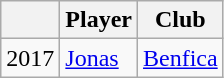<table class="wikitable">
<tr>
<th></th>
<th>Player</th>
<th>Club</th>
</tr>
<tr>
<td>2017</td>
<td><a href='#'>Jonas</a></td>
<td><a href='#'>Benfica</a></td>
</tr>
</table>
